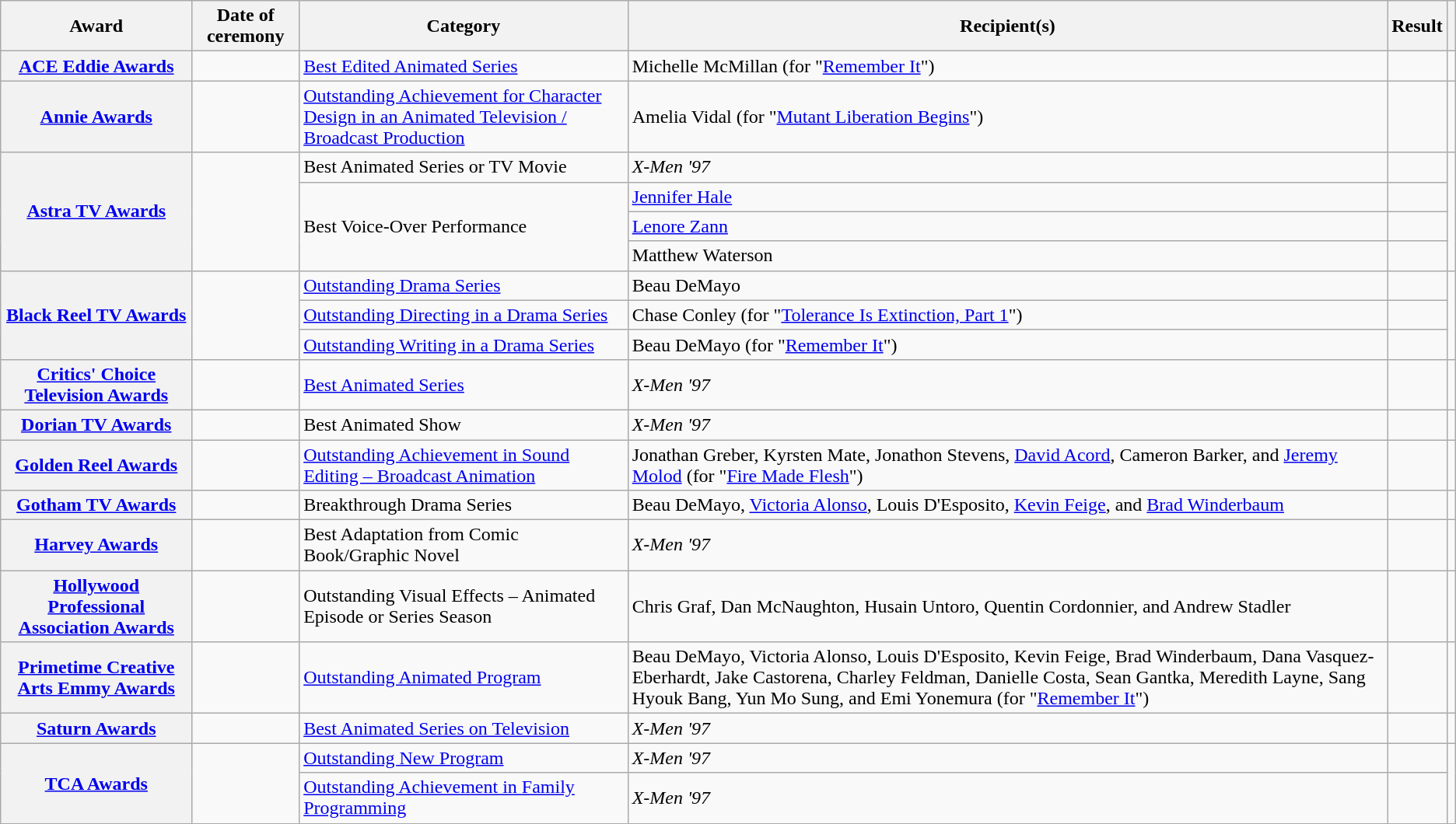<table class="wikitable sortable plainrowheaders col6center">
<tr>
<th scope="col">Award</th>
<th scope="col">Date of ceremony</th>
<th scope="col">Category</th>
<th scope="col">Recipient(s)</th>
<th scope="col">Result</th>
<th scope="col" class="unsortable"></th>
</tr>
<tr>
<th scope="row" style="text-align:center;"><a href='#'>ACE Eddie Awards</a></th>
<td><a href='#'></a></td>
<td><a href='#'>Best Edited Animated Series</a></td>
<td>Michelle McMillan (for "<a href='#'>Remember It</a>")</td>
<td></td>
<td></td>
</tr>
<tr>
<th scope="row" style="text-align:center"><a href='#'>Annie Awards</a></th>
<td><a href='#'></a></td>
<td><a href='#'>Outstanding Achievement for Character Design in an Animated Television / Broadcast Production</a></td>
<td>Amelia Vidal (for "<a href='#'>Mutant Liberation Begins</a>")</td>
<td></td>
<td></td>
</tr>
<tr>
<th scope="row" rowspan="4" style="text-align:center;"><a href='#'>Astra TV Awards</a></th>
<td rowspan="4"><a href='#'></a></td>
<td>Best Animated Series or TV Movie</td>
<td><em>X-Men '97</em></td>
<td></td>
<td rowspan="4"></td>
</tr>
<tr>
<td rowspan="3">Best Voice-Over Performance</td>
<td><a href='#'>Jennifer Hale</a></td>
<td></td>
</tr>
<tr>
<td><a href='#'>Lenore Zann</a></td>
<td></td>
</tr>
<tr>
<td>Matthew Waterson</td>
<td></td>
</tr>
<tr>
<th scope="row" rowspan="3" style="text-align:center;"><a href='#'>Black Reel TV Awards</a></th>
<td rowspan="3"><a href='#'></a></td>
<td><a href='#'>Outstanding Drama Series</a></td>
<td>Beau DeMayo</td>
<td></td>
<td rowspan="3"></td>
</tr>
<tr>
<td><a href='#'>Outstanding Directing in a Drama Series</a></td>
<td>Chase Conley (for "<a href='#'>Tolerance Is Extinction, Part 1</a>")</td>
<td></td>
</tr>
<tr>
<td><a href='#'>Outstanding Writing in a Drama Series</a></td>
<td>Beau DeMayo (for "<a href='#'>Remember It</a>")</td>
<td></td>
</tr>
<tr>
<th scope="row" style="text-align:center;"><a href='#'>Critics' Choice Television Awards</a></th>
<td><a href='#'></a></td>
<td><a href='#'>Best Animated Series</a></td>
<td><em>X-Men '97</em></td>
<td></td>
<td></td>
</tr>
<tr>
<th scope="row" style="text-align:center;"><a href='#'>Dorian TV Awards</a></th>
<td></td>
<td>Best Animated Show</td>
<td><em>X-Men '97</em></td>
<td></td>
<td></td>
</tr>
<tr>
<th scope="row" style="text-align:center;"><a href='#'>Golden Reel Awards</a></th>
<td><a href='#'></a></td>
<td><a href='#'>Outstanding Achievement in Sound Editing – Broadcast Animation</a></td>
<td>Jonathan Greber, Kyrsten Mate, Jonathon Stevens, <a href='#'>David Acord</a>, Cameron Barker, and <a href='#'>Jeremy Molod</a> (for "<a href='#'>Fire Made Flesh</a>")</td>
<td></td>
<td></td>
</tr>
<tr>
<th scope="row" style="text-align:center;"><a href='#'>Gotham TV Awards</a></th>
<td><a href='#'></a></td>
<td>Breakthrough Drama Series</td>
<td>Beau DeMayo, <a href='#'>Victoria Alonso</a>, Louis D'Esposito, <a href='#'>Kevin Feige</a>, and <a href='#'>Brad Winderbaum</a></td>
<td></td>
<td></td>
</tr>
<tr>
<th scope="row" style="text-align:center;"><a href='#'>Harvey Awards</a></th>
<td></td>
<td>Best Adaptation from Comic Book/Graphic Novel</td>
<td><em>X-Men '97</em></td>
<td></td>
<td></td>
</tr>
<tr>
<th scope="row" style="text-align:center;"><a href='#'>Hollywood Professional Association Awards</a></th>
<td></td>
<td>Outstanding Visual Effects – Animated Episode or Series Season</td>
<td>Chris Graf, Dan McNaughton, Husain Untoro, Quentin Cordonnier, and Andrew Stadler</td>
<td></td>
<td></td>
</tr>
<tr>
<th scope="row" style="text-align:center;"><a href='#'>Primetime Creative Arts Emmy Awards</a></th>
<td><a href='#'></a></td>
<td><a href='#'>Outstanding Animated Program</a></td>
<td>Beau DeMayo, Victoria Alonso, Louis D'Esposito, Kevin Feige, Brad Winderbaum, Dana Vasquez-Eberhardt, Jake Castorena, Charley Feldman, Danielle Costa, Sean Gantka, Meredith Layne, Sang Hyouk Bang, Yun Mo Sung, and Emi Yonemura (for "<a href='#'>Remember It</a>")</td>
<td></td>
<td></td>
</tr>
<tr>
<th scope="row" style="text-align:center;"><a href='#'>Saturn Awards</a></th>
<td><a href='#'></a></td>
<td><a href='#'>Best Animated Series on Television</a></td>
<td><em>X-Men '97</em></td>
<td></td>
<td></td>
</tr>
<tr>
<th scope="row" rowspan="2" style="text-align:center;"><a href='#'>TCA Awards</a></th>
<td rowspan="2"><a href='#'></a></td>
<td><a href='#'>Outstanding New Program</a></td>
<td><em>X-Men '97</em></td>
<td></td>
<td rowspan="2"></td>
</tr>
<tr>
<td><a href='#'>Outstanding Achievement in Family Programming</a></td>
<td><em>X-Men '97</em></td>
<td></td>
</tr>
</table>
